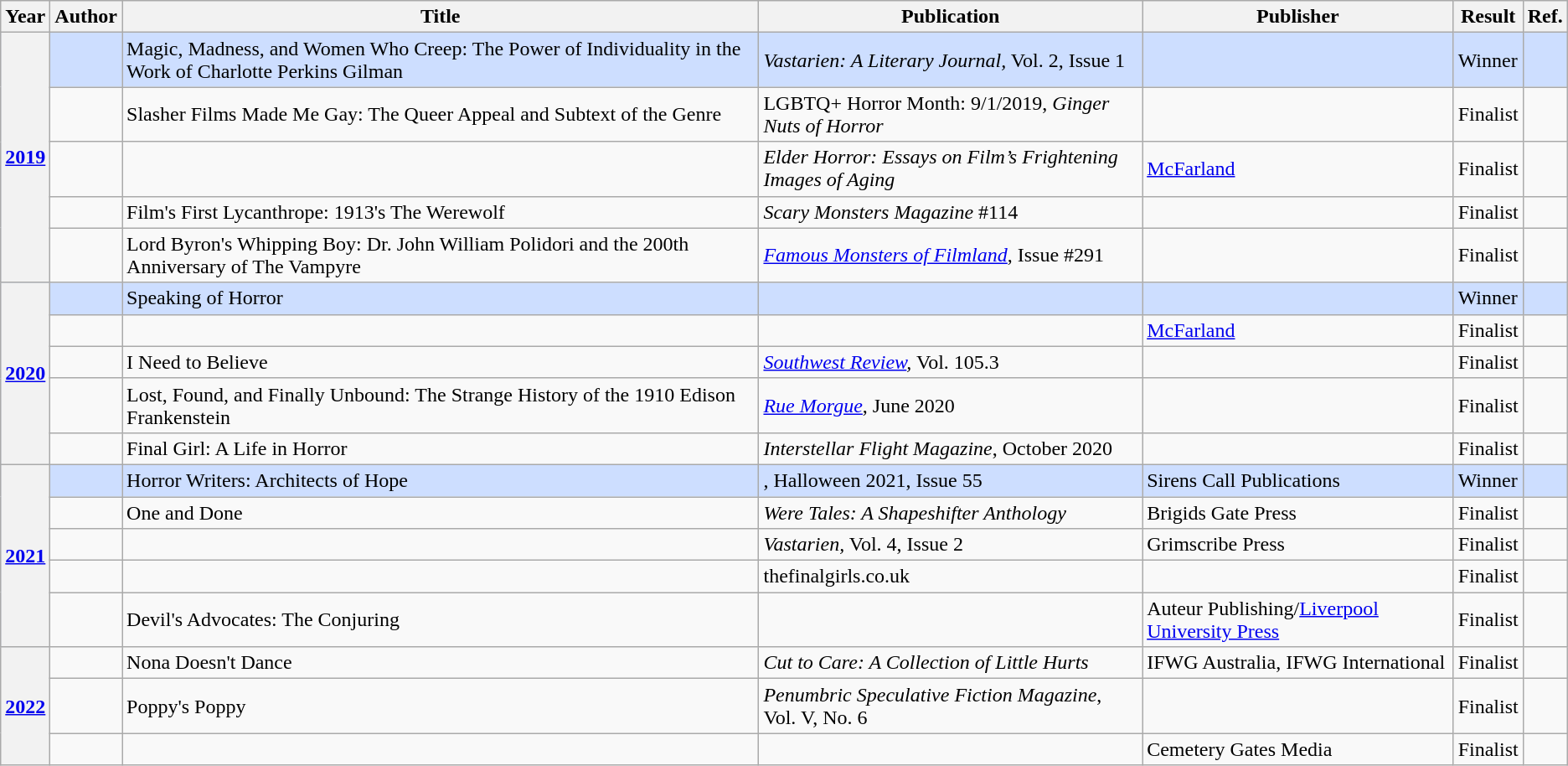<table class="wikitable">
<tr>
<th>Year</th>
<th>Author</th>
<th>Title</th>
<th>Publication</th>
<th>Publisher</th>
<th>Result</th>
<th>Ref.</th>
</tr>
<tr style="background:#cddeff">
<th rowspan="5"><a href='#'>2019</a></th>
<td></td>
<td>Magic, Madness, and Women Who Creep: The Power of Individuality in the Work of Charlotte Perkins Gilman</td>
<td><em>Vastarien: A Literary Journal,</em> Vol. 2, Issue 1</td>
<td></td>
<td>Winner</td>
<td></td>
</tr>
<tr>
<td></td>
<td>Slasher Films Made Me Gay: The Queer Appeal and Subtext of the Genre</td>
<td>LGBTQ+ Horror Month: 9/1/2019, <em>Ginger Nuts of Horror</em></td>
<td></td>
<td>Finalist</td>
<td></td>
</tr>
<tr>
<td></td>
<td></td>
<td><em>Elder Horror: Essays on Film’s Frightening Images of Aging</em></td>
<td><a href='#'>McFarland</a></td>
<td>Finalist</td>
<td></td>
</tr>
<tr>
<td></td>
<td>Film's First Lycanthrope: 1913's The Werewolf</td>
<td><em>Scary Monsters Magazine</em> #114</td>
<td></td>
<td>Finalist</td>
<td></td>
</tr>
<tr>
<td></td>
<td>Lord Byron's Whipping Boy: Dr. John William Polidori and the 200th Anniversary of The Vampyre</td>
<td><em><a href='#'>Famous Monsters of Filmland</a></em>, Issue #291</td>
<td></td>
<td>Finalist</td>
<td></td>
</tr>
<tr style="background:#cddeff">
<th rowspan="5"><a href='#'>2020</a></th>
<td></td>
<td>Speaking of Horror</td>
<td><em></em></td>
<td></td>
<td>Winner</td>
<td></td>
</tr>
<tr>
<td></td>
<td></td>
<td><em></em></td>
<td><a href='#'>McFarland</a></td>
<td>Finalist</td>
<td></td>
</tr>
<tr>
<td></td>
<td>I Need to Believe</td>
<td><em><a href='#'>Southwest Review</a>,</em> Vol. 105.3</td>
<td></td>
<td>Finalist</td>
<td></td>
</tr>
<tr>
<td></td>
<td>Lost, Found, and Finally Unbound: The Strange History of the 1910 Edison Frankenstein</td>
<td><em><a href='#'>Rue Morgue</a></em>, June 2020</td>
<td></td>
<td>Finalist</td>
<td></td>
</tr>
<tr>
<td></td>
<td>Final Girl: A Life in Horror</td>
<td><em>Interstellar Flight Magazine</em>, October 2020</td>
<td></td>
<td>Finalist</td>
<td></td>
</tr>
<tr style="background:#cddeff">
<th rowspan="5"><a href='#'>2021</a></th>
<td></td>
<td>Horror Writers: Architects of Hope</td>
<td><em></em>, Halloween 2021, Issue 55</td>
<td>Sirens Call Publications</td>
<td>Winner</td>
<td></td>
</tr>
<tr>
<td></td>
<td>One and Done</td>
<td><em>Were Tales: A Shapeshifter Anthology</em></td>
<td>Brigids Gate Press</td>
<td>Finalist</td>
<td></td>
</tr>
<tr>
<td></td>
<td></td>
<td><em>Vastarien,</em> Vol. 4, Issue 2</td>
<td>Grimscribe Press</td>
<td>Finalist</td>
<td></td>
</tr>
<tr>
<td></td>
<td></td>
<td>thefinalgirls.co.uk</td>
<td></td>
<td>Finalist</td>
<td></td>
</tr>
<tr>
<td></td>
<td>Devil's Advocates: The Conjuring</td>
<td></td>
<td>Auteur Publishing/<a href='#'>Liverpool University Press</a></td>
<td>Finalist</td>
<td></td>
</tr>
<tr>
<th rowspan="6"><a href='#'>2022</a></th>
<td></td>
<td>Nona Doesn't Dance</td>
<td><em>Cut to Care: A Collection of Little Hurts</em></td>
<td>IFWG Australia, IFWG International</td>
<td>Finalist</td>
<td></td>
</tr>
<tr>
<td></td>
<td>Poppy's Poppy</td>
<td><em>Penumbric Speculative Fiction Magazine</em>, Vol. V, No. 6</td>
<td></td>
<td>Finalist</td>
<td></td>
</tr>
<tr>
<td></td>
<td></td>
<td><em></em></td>
<td>Cemetery Gates Media</td>
<td>Finalist</td>
<td></td>
</tr>
</table>
